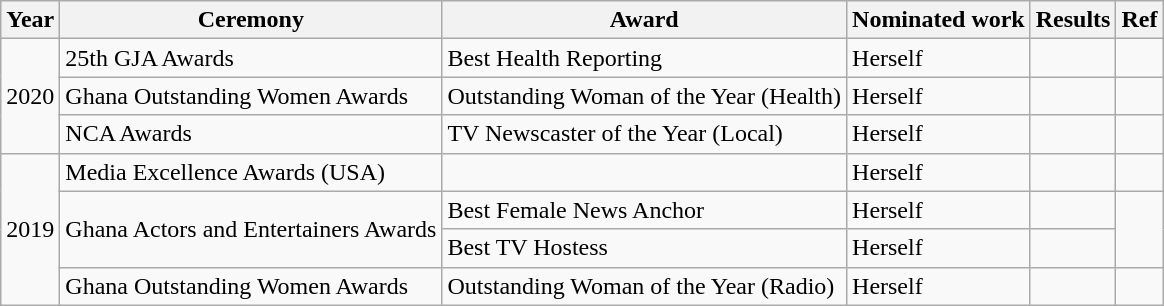<table class="wikitable">
<tr>
<th>Year</th>
<th>Ceremony</th>
<th>Award</th>
<th>Nominated work</th>
<th>Results</th>
<th>Ref</th>
</tr>
<tr>
<td rowspan="3">2020</td>
<td>25th GJA Awards</td>
<td>Best Health Reporting</td>
<td>Herself</td>
<td></td>
<td></td>
</tr>
<tr>
<td>Ghana Outstanding Women Awards</td>
<td>Outstanding Woman of the Year (Health)</td>
<td>Herself</td>
<td></td>
<td></td>
</tr>
<tr>
<td>NCA Awards</td>
<td>TV Newscaster of the Year (Local)</td>
<td>Herself</td>
<td></td>
<td></td>
</tr>
<tr>
<td rowspan="4">2019</td>
<td>Media Excellence Awards (USA)</td>
<td></td>
<td>Herself</td>
<td></td>
<td></td>
</tr>
<tr>
<td rowspan="2">Ghana Actors and Entertainers Awards</td>
<td>Best Female News Anchor</td>
<td>Herself</td>
<td></td>
<td rowspan="2"></td>
</tr>
<tr>
<td>Best TV Hostess</td>
<td>Herself</td>
<td></td>
</tr>
<tr>
<td>Ghana Outstanding Women Awards</td>
<td>Outstanding Woman of the Year (Radio)</td>
<td>Herself</td>
<td></td>
<td></td>
</tr>
</table>
